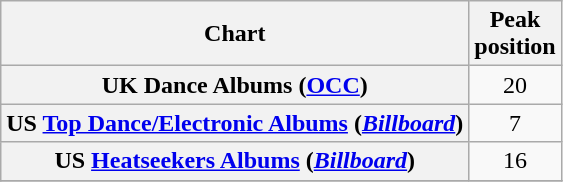<table class="wikitable plainrowheaders sortable" style="text-align:center;" border="1">
<tr>
<th scope="col">Chart</th>
<th scope="col">Peak<br>position</th>
</tr>
<tr>
<th scope="row">UK Dance Albums (<a href='#'>OCC</a>)</th>
<td>20</td>
</tr>
<tr>
<th scope="row">US <a href='#'>Top Dance/Electronic Albums</a> (<em><a href='#'>Billboard</a></em>)</th>
<td>7</td>
</tr>
<tr>
<th scope="row">US <a href='#'>Heatseekers Albums</a> (<em><a href='#'>Billboard</a></em>)</th>
<td>16</td>
</tr>
<tr>
</tr>
</table>
